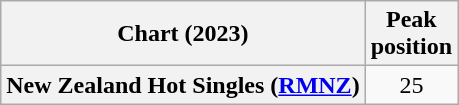<table class="wikitable sortable plainrowheaders" style="text-align:center">
<tr>
<th scope="col">Chart (2023)</th>
<th scope="col">Peak<br>position</th>
</tr>
<tr>
<th scope="row">New Zealand Hot Singles (<a href='#'>RMNZ</a>)</th>
<td>25</td>
</tr>
</table>
